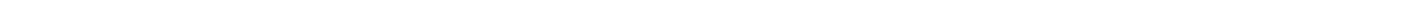<table style="width:88%; text-align:center;">
<tr style="color:white;">
<td style="background:"><strong>2</strong></td>
<td style="background:"><strong>52</strong></td>
<td style="background:"><strong>22</strong></td>
<td style="background:"><strong>1</strong></td>
<td style="background:"><strong>3</strong></td>
<td style="background:"><strong>64</strong></td>
</tr>
</table>
